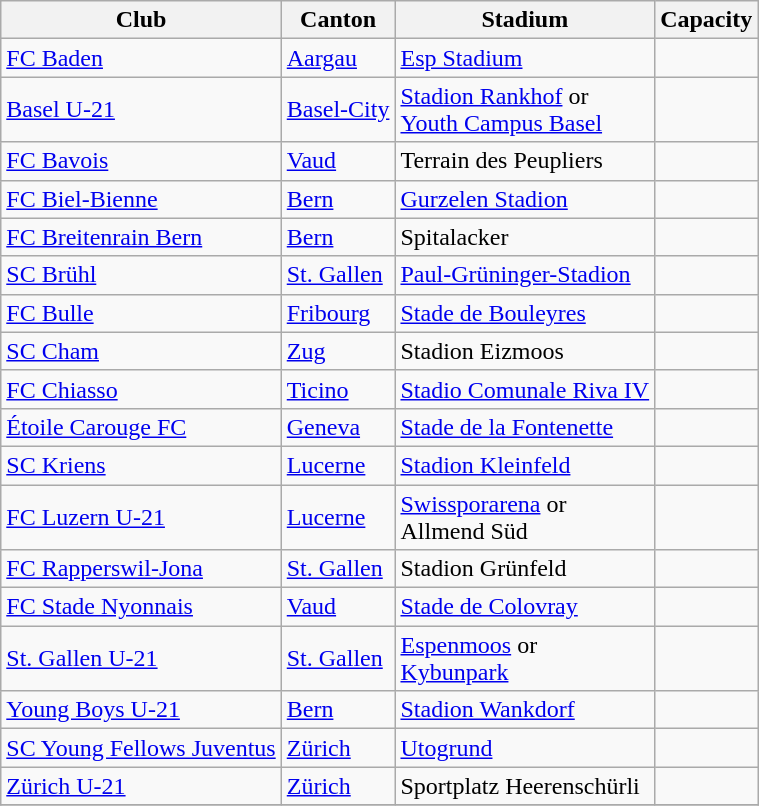<table class="wikitable">
<tr>
<th>Club</th>
<th>Canton</th>
<th>Stadium</th>
<th>Capacity</th>
</tr>
<tr>
<td><a href='#'>FC Baden</a></td>
<td><a href='#'>Aargau</a></td>
<td><a href='#'>Esp Stadium</a></td>
<td></td>
</tr>
<tr>
<td><a href='#'>Basel U-21</a></td>
<td><a href='#'>Basel-City</a></td>
<td><a href='#'>Stadion Rankhof</a> or<br><a href='#'>Youth Campus Basel</a></td>
<td><br></td>
</tr>
<tr>
<td><a href='#'>FC Bavois</a></td>
<td><a href='#'>Vaud</a></td>
<td>Terrain des Peupliers</td>
<td></td>
</tr>
<tr>
<td><a href='#'>FC Biel-Bienne</a></td>
<td><a href='#'>Bern</a></td>
<td><a href='#'>Gurzelen Stadion</a></td>
<td></td>
</tr>
<tr>
<td><a href='#'>FC Breitenrain Bern</a></td>
<td><a href='#'>Bern</a></td>
<td>Spitalacker</td>
<td></td>
</tr>
<tr>
<td><a href='#'>SC Brühl</a></td>
<td><a href='#'>St. Gallen</a></td>
<td><a href='#'>Paul-Grüninger-Stadion</a></td>
<td></td>
</tr>
<tr>
<td><a href='#'>FC Bulle</a></td>
<td><a href='#'>Fribourg</a></td>
<td><a href='#'>Stade de Bouleyres</a></td>
<td></td>
</tr>
<tr>
<td><a href='#'>SC Cham</a></td>
<td><a href='#'>Zug</a></td>
<td>Stadion Eizmoos</td>
<td></td>
</tr>
<tr>
<td><a href='#'>FC Chiasso</a></td>
<td><a href='#'>Ticino</a></td>
<td><a href='#'>Stadio Comunale Riva IV</a></td>
<td></td>
</tr>
<tr>
<td><a href='#'>Étoile Carouge FC</a></td>
<td><a href='#'>Geneva</a></td>
<td><a href='#'>Stade de la Fontenette</a></td>
<td></td>
</tr>
<tr>
<td><a href='#'>SC Kriens</a></td>
<td><a href='#'>Lucerne</a></td>
<td><a href='#'>Stadion Kleinfeld</a></td>
<td></td>
</tr>
<tr>
<td><a href='#'>FC Luzern U-21</a></td>
<td><a href='#'>Lucerne</a></td>
<td><a href='#'>Swissporarena</a> or<br>Allmend Süd</td>
<td><br></td>
</tr>
<tr>
<td><a href='#'>FC Rapperswil-Jona</a></td>
<td><a href='#'>St. Gallen</a></td>
<td>Stadion Grünfeld</td>
<td></td>
</tr>
<tr>
<td><a href='#'>FC Stade Nyonnais</a></td>
<td><a href='#'>Vaud</a></td>
<td><a href='#'>Stade de Colovray</a></td>
<td></td>
</tr>
<tr>
<td><a href='#'>St. Gallen U-21</a></td>
<td><a href='#'>St. Gallen</a></td>
<td><a href='#'>Espenmoos</a> or<br><a href='#'>Kybunpark</a></td>
<td><br></td>
</tr>
<tr>
<td><a href='#'>Young Boys U-21</a></td>
<td><a href='#'>Bern</a></td>
<td><a href='#'>Stadion Wankdorf</a></td>
<td><br></td>
</tr>
<tr>
<td><a href='#'>SC Young Fellows Juventus</a></td>
<td><a href='#'>Zürich</a></td>
<td><a href='#'>Utogrund</a></td>
<td></td>
</tr>
<tr>
<td><a href='#'>Zürich U-21</a></td>
<td><a href='#'>Zürich</a></td>
<td>Sportplatz Heerenschürli</td>
<td></td>
</tr>
<tr>
</tr>
</table>
